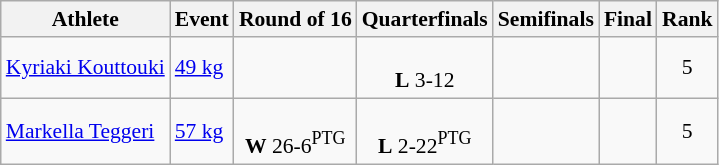<table class=wikitable style="font-size:90%; text-align:center">
<tr>
<th>Athlete</th>
<th>Event</th>
<th>Round of 16</th>
<th>Quarterfinals</th>
<th>Semifinals</th>
<th>Final</th>
<th>Rank</th>
</tr>
<tr>
<td align=left><a href='#'>Kyriaki Kouttouki</a></td>
<td align=left><a href='#'>49 kg</a></td>
<td></td>
<td><br><strong>L</strong> 3-12</td>
<td></td>
<td></td>
<td>5</td>
</tr>
<tr>
<td align=left><a href='#'>Markella Teggeri</a></td>
<td align=left><a href='#'>57 kg</a></td>
<td><br><strong>W</strong> 26-6<sup>PTG</sup></td>
<td><br><strong>L</strong> 2-22<sup>PTG</sup></td>
<td></td>
<td></td>
<td>5</td>
</tr>
</table>
